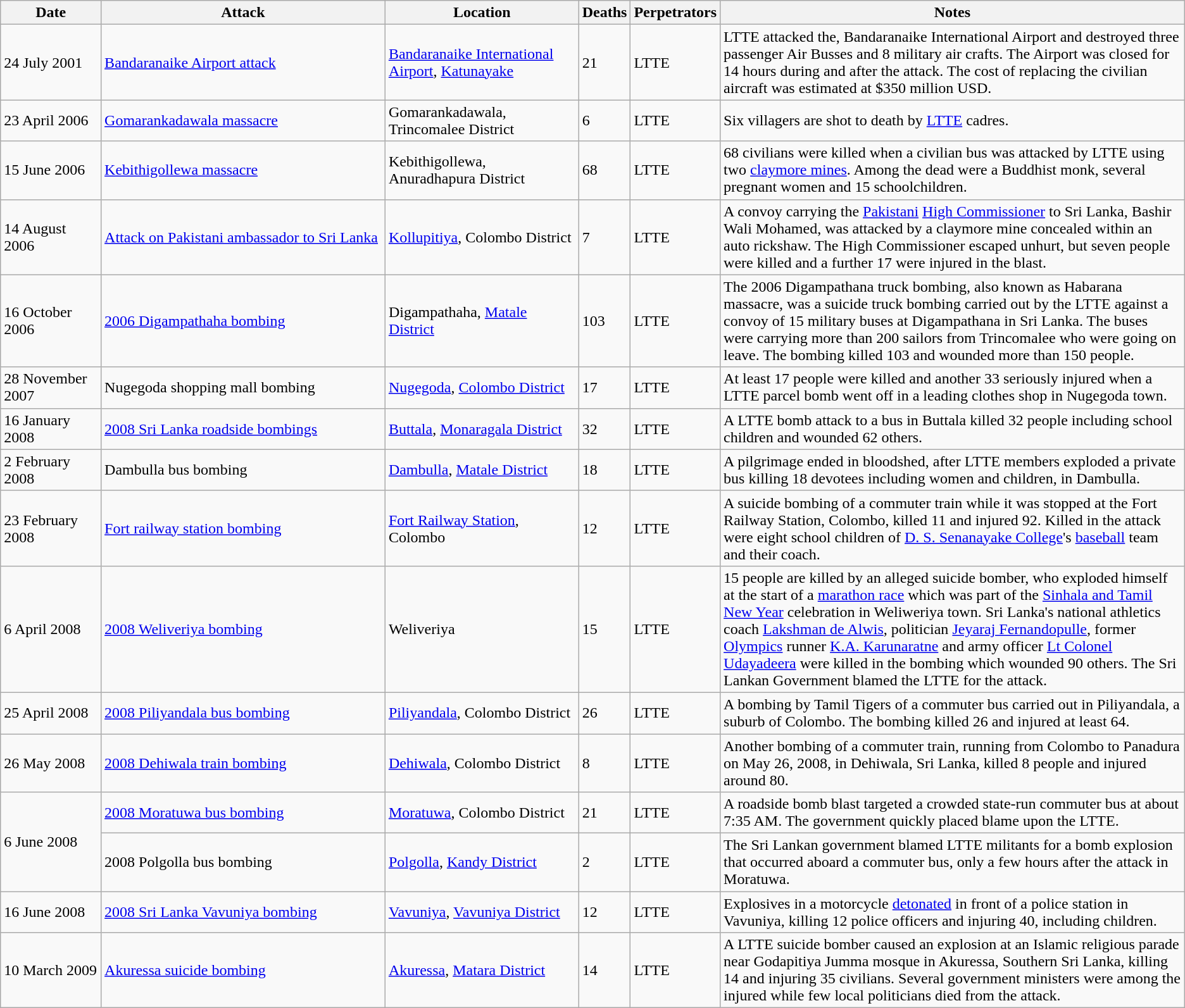<table class="wikitable plainrowheaders sortable" style="font-size:100%; text-align:left;">
<tr>
<th scope="col" width="100px">Date</th>
<th scope="col" width="300px">Attack</th>
<th scope=col width=200px>Location</th>
<th scope=col>Deaths</th>
<th scope=col>Perpetrators</th>
<th scope=col width=500px class=unsortable>Notes</th>
</tr>
<tr>
<td>24 July 2001</td>
<td><a href='#'>Bandaranaike Airport attack</a></td>
<td><a href='#'>Bandaranaike International Airport</a>, <a href='#'>Katunayake</a></td>
<td>21</td>
<td>LTTE</td>
<td>LTTE attacked the, Bandaranaike International Airport and destroyed three passenger Air Busses and 8 military air crafts. The Airport was closed for 14 hours during and after the attack. The cost of replacing the civilian aircraft was estimated at $350 million USD.</td>
</tr>
<tr>
<td>23 April 2006</td>
<td><a href='#'>Gomarankadawala massacre</a></td>
<td>Gomarankadawala, Trincomalee District</td>
<td>6</td>
<td>LTTE</td>
<td>Six villagers are shot to death by <a href='#'>LTTE</a> cadres.</td>
</tr>
<tr>
<td>15 June 2006</td>
<td><a href='#'>Kebithigollewa massacre</a></td>
<td>Kebithigollewa, Anuradhapura District</td>
<td>68</td>
<td>LTTE</td>
<td>68 civilians were killed when a civilian bus was attacked by LTTE using two <a href='#'>claymore mines</a>. Among the dead were a Buddhist monk, several pregnant women and 15 schoolchildren.</td>
</tr>
<tr>
<td>14 August 2006</td>
<td><a href='#'>Attack on Pakistani ambassador to Sri Lanka</a></td>
<td><a href='#'>Kollupitiya</a>, Colombo District</td>
<td>7</td>
<td>LTTE</td>
<td>A convoy carrying the <a href='#'>Pakistani</a> <a href='#'>High Commissioner</a> to Sri Lanka, Bashir Wali Mohamed, was attacked by a claymore mine concealed within an auto rickshaw. The High Commissioner escaped unhurt, but seven people were killed and a further 17 were injured in the blast.</td>
</tr>
<tr>
<td>16 October 2006</td>
<td><a href='#'>2006 Digampathaha bombing</a></td>
<td>Digampathaha, <a href='#'>Matale District</a></td>
<td>103</td>
<td>LTTE</td>
<td>The 2006 Digampathana truck bombing, also known as Habarana massacre, was a suicide truck bombing carried out by the LTTE against a convoy of 15 military buses at Digampathana in Sri Lanka. The buses were carrying more than 200 sailors from Trincomalee who were going on leave. The bombing killed 103 and wounded more than 150 people.</td>
</tr>
<tr>
<td>28 November 2007</td>
<td>Nugegoda shopping mall bombing</td>
<td><a href='#'>Nugegoda</a>, <a href='#'>Colombo District</a></td>
<td>17</td>
<td>LTTE</td>
<td>At least 17 people were killed and another 33 seriously injured when a LTTE parcel bomb went off in a leading clothes shop in Nugegoda town.</td>
</tr>
<tr>
<td>16 January 2008</td>
<td><a href='#'>2008 Sri Lanka roadside bombings</a></td>
<td><a href='#'>Buttala</a>, <a href='#'>Monaragala District</a></td>
<td>32</td>
<td>LTTE</td>
<td>A LTTE bomb attack to a bus in Buttala killed 32 people including school children and wounded 62 others.</td>
</tr>
<tr>
<td>2 February 2008</td>
<td>Dambulla bus bombing</td>
<td><a href='#'>Dambulla</a>, <a href='#'>Matale District</a></td>
<td>18</td>
<td>LTTE</td>
<td>A pilgrimage ended in bloodshed, after LTTE members exploded a private bus killing 18 devotees including women and children, in Dambulla.</td>
</tr>
<tr>
<td>23 February 2008</td>
<td><a href='#'>Fort railway station bombing</a></td>
<td><a href='#'>Fort Railway Station</a>, Colombo</td>
<td>12</td>
<td>LTTE</td>
<td>A suicide bombing of a commuter train while it was stopped at the Fort Railway Station, Colombo, killed 11 and injured 92. Killed in the attack were eight school children of <a href='#'>D. S. Senanayake College</a>'s <a href='#'>baseball</a> team and their coach.</td>
</tr>
<tr>
<td>6 April 2008</td>
<td><a href='#'>2008 Weliveriya bombing</a></td>
<td>Weliveriya</td>
<td>15</td>
<td>LTTE</td>
<td>15 people are killed by an alleged suicide bomber, who exploded himself at the start of a <a href='#'>marathon race</a> which was part of the <a href='#'>Sinhala and Tamil New Year</a> celebration in Weliweriya town. Sri Lanka's national athletics coach <a href='#'>Lakshman de Alwis</a>, politician <a href='#'>Jeyaraj Fernandopulle</a>, former <a href='#'>Olympics</a> runner <a href='#'>K.A. Karunaratne</a> and army officer <a href='#'>Lt Colonel Udayadeera</a> were killed in the bombing which wounded 90 others. The Sri Lankan Government blamed the LTTE for the attack.</td>
</tr>
<tr>
<td>25 April 2008</td>
<td><a href='#'>2008 Piliyandala bus bombing</a></td>
<td><a href='#'>Piliyandala</a>, Colombo District</td>
<td>26</td>
<td>LTTE</td>
<td>A bombing by Tamil Tigers of a commuter bus carried out in Piliyandala, a suburb of Colombo. The bombing killed 26 and injured at least 64.</td>
</tr>
<tr>
<td>26 May 2008</td>
<td><a href='#'>2008 Dehiwala train bombing</a></td>
<td><a href='#'>Dehiwala</a>, Colombo District</td>
<td>8</td>
<td>LTTE</td>
<td>Another bombing of a commuter train, running from Colombo to Panadura on May 26, 2008, in Dehiwala, Sri Lanka, killed 8 people and injured around 80.</td>
</tr>
<tr>
<td rowspan="2">6 June 2008</td>
<td><a href='#'>2008 Moratuwa bus bombing</a></td>
<td><a href='#'>Moratuwa</a>, Colombo District</td>
<td>21</td>
<td>LTTE</td>
<td>A roadside bomb blast targeted a crowded state-run commuter bus at about 7:35 AM. The government quickly placed blame upon the LTTE.</td>
</tr>
<tr>
<td>2008 Polgolla bus bombing</td>
<td><a href='#'>Polgolla</a>, <a href='#'>Kandy District</a></td>
<td>2</td>
<td>LTTE</td>
<td>The Sri Lankan government blamed LTTE militants for a bomb explosion that occurred aboard a commuter bus, only a few hours after the attack in Moratuwa.</td>
</tr>
<tr>
<td>16 June 2008</td>
<td><a href='#'>2008 Sri Lanka Vavuniya bombing</a></td>
<td><a href='#'>Vavuniya</a>, <a href='#'>Vavuniya District</a></td>
<td>12</td>
<td>LTTE</td>
<td>Explosives in a motorcycle <a href='#'>detonated</a> in front of a police station in Vavuniya, killing 12 police officers and injuring 40, including children.</td>
</tr>
<tr>
<td>10 March 2009</td>
<td><a href='#'>Akuressa suicide bombing</a></td>
<td><a href='#'>Akuressa</a>, <a href='#'>Matara District</a></td>
<td>14</td>
<td>LTTE</td>
<td>A LTTE suicide bomber caused an explosion at an Islamic religious parade near Godapitiya Jumma mosque in Akuressa, Southern Sri Lanka, killing 14 and injuring 35 civilians. Several government ministers were among the injured while few local politicians died from the attack.</td>
</tr>
</table>
